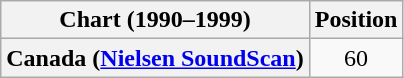<table class="wikitable plainrowheaders" style="text-align:center">
<tr>
<th>Chart (1990–1999)</th>
<th>Position</th>
</tr>
<tr>
<th scope="row">Canada (<a href='#'>Nielsen SoundScan</a>)</th>
<td>60</td>
</tr>
</table>
